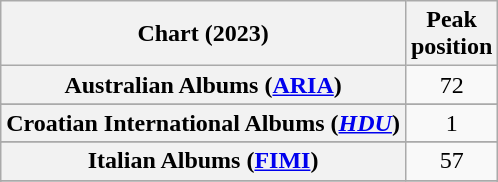<table class="wikitable sortable plainrowheaders" style="text-align:center">
<tr>
<th scope="col">Chart (2023)</th>
<th scope="col">Peak<br>position</th>
</tr>
<tr>
<th scope="row">Australian Albums (<a href='#'>ARIA</a>)</th>
<td>72</td>
</tr>
<tr>
</tr>
<tr>
</tr>
<tr>
</tr>
<tr>
<th scope="row">Croatian International Albums (<em><a href='#'>HDU</a></em>)</th>
<td>1</td>
</tr>
<tr>
</tr>
<tr>
</tr>
<tr>
</tr>
<tr>
</tr>
<tr>
</tr>
<tr>
<th scope="row">Italian Albums (<a href='#'>FIMI</a>)</th>
<td>57</td>
</tr>
<tr>
</tr>
<tr>
</tr>
<tr>
</tr>
<tr>
</tr>
<tr>
</tr>
</table>
